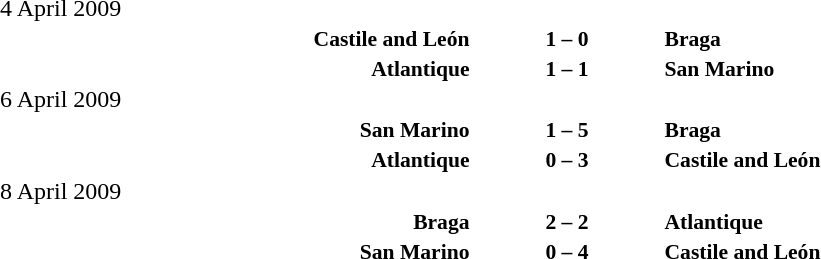<table width=100% cellspacing=1>
<tr>
<th width=25%></th>
<th width=10%></th>
<th></th>
</tr>
<tr>
<td>4 April 2009</td>
</tr>
<tr style=font-size:90%>
<td align=right><strong>Castile and León</strong></td>
<td align=center><strong>1 – 0</strong></td>
<td><strong>Braga</strong></td>
</tr>
<tr style=font-size:90%>
<td align=right><strong>Atlantique</strong></td>
<td align=center><strong>1 – 1</strong></td>
<td><strong>San Marino</strong></td>
</tr>
<tr>
<td>6 April 2009</td>
</tr>
<tr style=font-size:90%>
<td align=right><strong>San Marino</strong></td>
<td align=center><strong>1 – 5</strong></td>
<td><strong>Braga</strong></td>
</tr>
<tr style=font-size:90%>
<td align=right><strong>Atlantique</strong></td>
<td align=center><strong>0 – 3</strong></td>
<td><strong>Castile and León</strong></td>
</tr>
<tr>
<td>8 April 2009</td>
</tr>
<tr style=font-size:90%>
<td align=right><strong>Braga</strong></td>
<td align=center><strong>2 – 2</strong></td>
<td><strong>Atlantique</strong></td>
</tr>
<tr style=font-size:90%>
<td align=right><strong>San Marino</strong></td>
<td align=center><strong>0 – 4</strong></td>
<td><strong>Castile and León</strong></td>
</tr>
</table>
